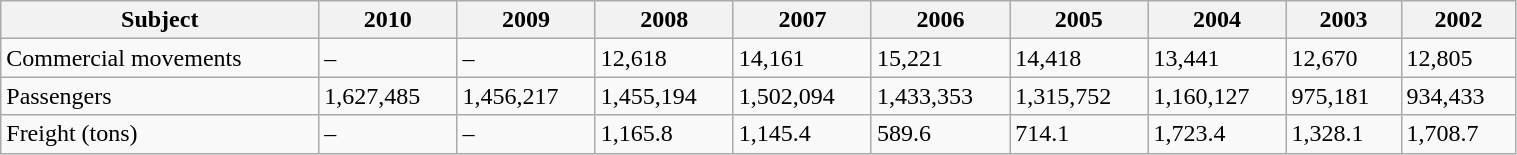<table class="wikitable" width="80%" ;">
<tr>
<th>Subject</th>
<th>2010</th>
<th>2009</th>
<th>2008</th>
<th>2007</th>
<th>2006</th>
<th>2005</th>
<th>2004</th>
<th>2003</th>
<th>2002</th>
</tr>
<tr>
<td>Commercial movements</td>
<td>–</td>
<td>–</td>
<td>12,618</td>
<td>14,161</td>
<td>15,221</td>
<td>14,418</td>
<td>13,441</td>
<td>12,670</td>
<td>12,805</td>
</tr>
<tr>
<td>Passengers</td>
<td>1,627,485</td>
<td>1,456,217</td>
<td>1,455,194</td>
<td>1,502,094</td>
<td>1,433,353</td>
<td>1,315,752</td>
<td>1,160,127</td>
<td>975,181</td>
<td>934,433</td>
</tr>
<tr>
<td>Freight (tons)</td>
<td>–</td>
<td>–</td>
<td>1,165.8</td>
<td>1,145.4</td>
<td>589.6</td>
<td>714.1</td>
<td>1,723.4</td>
<td>1,328.1</td>
<td>1,708.7</td>
</tr>
</table>
